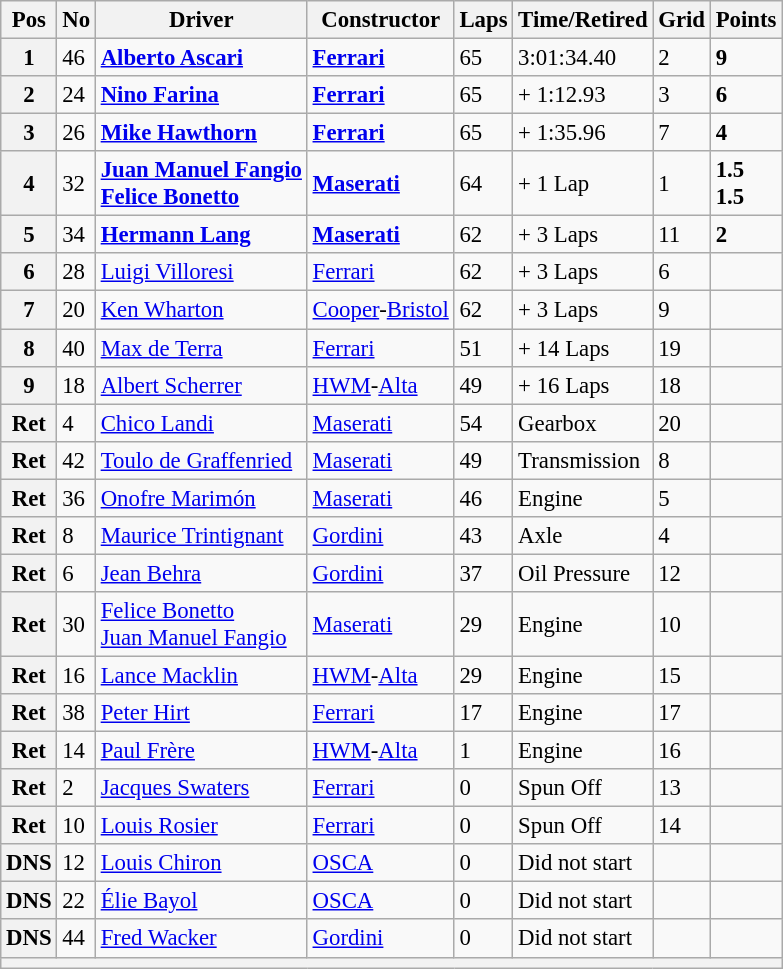<table class="wikitable" style="font-size: 95%;">
<tr>
<th>Pos</th>
<th>No</th>
<th>Driver</th>
<th>Constructor</th>
<th>Laps</th>
<th>Time/Retired</th>
<th>Grid</th>
<th>Points</th>
</tr>
<tr>
<th>1</th>
<td>46</td>
<td> <strong><a href='#'>Alberto Ascari</a></strong></td>
<td><strong><a href='#'>Ferrari</a></strong></td>
<td>65</td>
<td>3:01:34.40</td>
<td>2</td>
<td><strong>9</strong></td>
</tr>
<tr>
<th>2</th>
<td>24</td>
<td> <strong><a href='#'>Nino Farina</a></strong></td>
<td><strong><a href='#'>Ferrari</a></strong></td>
<td>65</td>
<td>+ 1:12.93</td>
<td>3</td>
<td><strong>6</strong></td>
</tr>
<tr>
<th>3</th>
<td>26</td>
<td> <strong><a href='#'>Mike Hawthorn</a></strong></td>
<td><strong><a href='#'>Ferrari</a></strong></td>
<td>65</td>
<td>+ 1:35.96</td>
<td>7</td>
<td><strong>4</strong></td>
</tr>
<tr>
<th>4</th>
<td>32</td>
<td> <strong><a href='#'>Juan Manuel Fangio</a></strong><br> <strong><a href='#'>Felice Bonetto</a></strong></td>
<td><strong><a href='#'>Maserati</a></strong></td>
<td>64</td>
<td>+ 1 Lap</td>
<td>1</td>
<td><strong>1.5</strong><br><strong>1.5</strong></td>
</tr>
<tr>
<th>5</th>
<td>34</td>
<td> <strong><a href='#'>Hermann Lang</a></strong></td>
<td><strong><a href='#'>Maserati</a></strong></td>
<td>62</td>
<td>+ 3 Laps</td>
<td>11</td>
<td><strong>2</strong></td>
</tr>
<tr>
<th>6</th>
<td>28</td>
<td> <a href='#'>Luigi Villoresi</a></td>
<td><a href='#'>Ferrari</a></td>
<td>62</td>
<td>+ 3 Laps</td>
<td>6</td>
<td> </td>
</tr>
<tr>
<th>7</th>
<td>20</td>
<td> <a href='#'>Ken Wharton</a></td>
<td><a href='#'>Cooper</a>-<a href='#'>Bristol</a></td>
<td>62</td>
<td>+ 3 Laps</td>
<td>9</td>
<td> </td>
</tr>
<tr>
<th>8</th>
<td>40</td>
<td> <a href='#'>Max de Terra</a></td>
<td><a href='#'>Ferrari</a></td>
<td>51</td>
<td>+ 14 Laps</td>
<td>19</td>
<td> </td>
</tr>
<tr>
<th>9</th>
<td>18</td>
<td> <a href='#'>Albert Scherrer</a></td>
<td><a href='#'>HWM</a>-<a href='#'>Alta</a></td>
<td>49</td>
<td>+ 16 Laps</td>
<td>18</td>
<td> </td>
</tr>
<tr>
<th>Ret</th>
<td>4</td>
<td> <a href='#'>Chico Landi</a></td>
<td><a href='#'>Maserati</a></td>
<td>54</td>
<td>Gearbox</td>
<td>20</td>
<td> </td>
</tr>
<tr>
<th>Ret</th>
<td>42</td>
<td> <a href='#'>Toulo de Graffenried</a></td>
<td><a href='#'>Maserati</a></td>
<td>49</td>
<td>Transmission</td>
<td>8</td>
<td> </td>
</tr>
<tr>
<th>Ret</th>
<td>36</td>
<td> <a href='#'>Onofre Marimón</a></td>
<td><a href='#'>Maserati</a></td>
<td>46</td>
<td>Engine</td>
<td>5</td>
<td> </td>
</tr>
<tr>
<th>Ret</th>
<td>8</td>
<td> <a href='#'>Maurice Trintignant</a></td>
<td><a href='#'>Gordini</a></td>
<td>43</td>
<td>Axle</td>
<td>4</td>
<td> </td>
</tr>
<tr>
<th>Ret</th>
<td>6</td>
<td> <a href='#'>Jean Behra</a></td>
<td><a href='#'>Gordini</a></td>
<td>37</td>
<td>Oil Pressure</td>
<td>12</td>
<td> </td>
</tr>
<tr>
<th>Ret</th>
<td>30</td>
<td> <a href='#'>Felice Bonetto</a><br> <a href='#'>Juan Manuel Fangio</a></td>
<td><a href='#'>Maserati</a></td>
<td>29</td>
<td>Engine</td>
<td>10</td>
<td> </td>
</tr>
<tr>
<th>Ret</th>
<td>16</td>
<td> <a href='#'>Lance Macklin</a></td>
<td><a href='#'>HWM</a>-<a href='#'>Alta</a></td>
<td>29</td>
<td>Engine</td>
<td>15</td>
<td> </td>
</tr>
<tr>
<th>Ret</th>
<td>38</td>
<td> <a href='#'>Peter Hirt</a></td>
<td><a href='#'>Ferrari</a></td>
<td>17</td>
<td>Engine</td>
<td>17</td>
<td> </td>
</tr>
<tr>
<th>Ret</th>
<td>14</td>
<td> <a href='#'>Paul Frère</a></td>
<td><a href='#'>HWM</a>-<a href='#'>Alta</a></td>
<td>1</td>
<td>Engine</td>
<td>16</td>
<td> </td>
</tr>
<tr>
<th>Ret</th>
<td>2</td>
<td> <a href='#'>Jacques Swaters</a></td>
<td><a href='#'>Ferrari</a></td>
<td>0</td>
<td>Spun Off</td>
<td>13</td>
<td> </td>
</tr>
<tr>
<th>Ret</th>
<td>10</td>
<td> <a href='#'>Louis Rosier</a></td>
<td><a href='#'>Ferrari</a></td>
<td>0</td>
<td>Spun Off</td>
<td>14</td>
<td> </td>
</tr>
<tr>
<th>DNS</th>
<td>12</td>
<td> <a href='#'>Louis Chiron</a></td>
<td><a href='#'>OSCA</a></td>
<td>0</td>
<td>Did not start</td>
<td></td>
<td> </td>
</tr>
<tr>
<th>DNS</th>
<td>22</td>
<td> <a href='#'>Élie Bayol</a></td>
<td><a href='#'>OSCA</a></td>
<td>0</td>
<td>Did not start</td>
<td></td>
<td> </td>
</tr>
<tr>
<th>DNS</th>
<td>44</td>
<td> <a href='#'>Fred Wacker</a></td>
<td><a href='#'>Gordini</a></td>
<td>0</td>
<td>Did not start</td>
<td></td>
<td> </td>
</tr>
<tr>
<th colspan="8"></th>
</tr>
</table>
